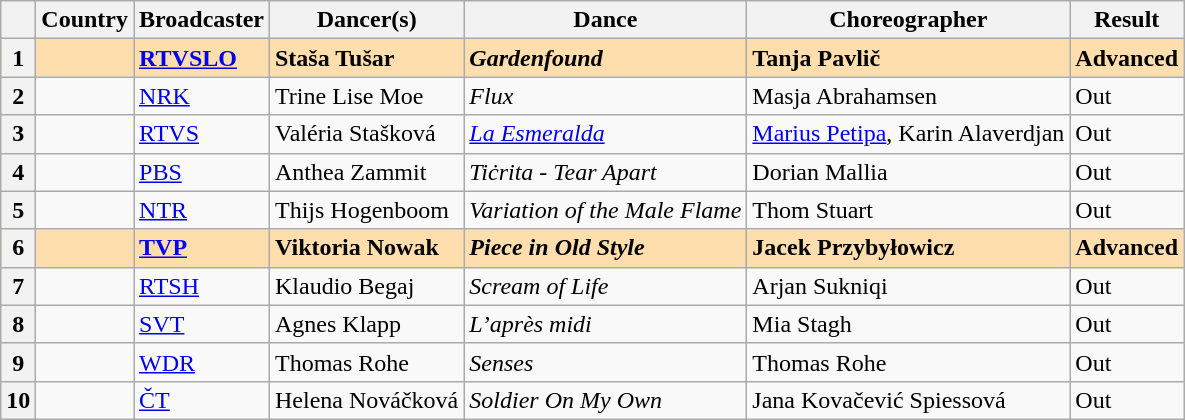<table class="wikitable sortable plainrowheaders">
<tr>
<th scope="col"></th>
<th scope="col">Country</th>
<th scope="col">Broadcaster</th>
<th scope="col">Dancer(s)</th>
<th scope="col">Dance</th>
<th scope="col">Choreographer</th>
<th scope="col">Result</th>
</tr>
<tr style="font-weight:bold; background:NavajoWhite;">
<th scope="row" style="text-align:center;">1</th>
<td></td>
<td><a href='#'>RTVSLO</a></td>
<td>Staša Tušar</td>
<td><em>Gardenfound</em></td>
<td>Tanja Pavlič</td>
<td>Advanced</td>
</tr>
<tr>
<th scope="row" style="text-align:center;">2</th>
<td></td>
<td><a href='#'>NRK</a></td>
<td>Trine Lise Moe</td>
<td><em>Flux</em></td>
<td>Masja Abrahamsen</td>
<td>Out</td>
</tr>
<tr>
<th scope="row" style="text-align:center;">3</th>
<td></td>
<td><a href='#'>RTVS</a></td>
<td>Valéria Stašková</td>
<td><em><a href='#'>La Esmeralda</a></em></td>
<td><a href='#'>Marius Petipa</a>, Karin Alaverdjan</td>
<td>Out</td>
</tr>
<tr>
<th scope="row" style="text-align:center;">4</th>
<td></td>
<td><a href='#'>PBS</a></td>
<td>Anthea Zammit</td>
<td><em>Tiċrita - Tear Apart</em></td>
<td>Dorian Mallia</td>
<td>Out</td>
</tr>
<tr>
<th scope="row" style="text-align:center;">5</th>
<td></td>
<td><a href='#'>NTR</a></td>
<td>Thijs Hogenboom</td>
<td><em>Variation of the Male Flame</em></td>
<td>Thom Stuart</td>
<td>Out</td>
</tr>
<tr style="font-weight:bold; background:NavajoWhite;">
<th scope="row" style="text-align:center;">6</th>
<td></td>
<td><a href='#'>TVP</a></td>
<td>Viktoria Nowak</td>
<td><em>Piece in Old Style</em></td>
<td>Jacek Przybyłowicz</td>
<td>Advanced</td>
</tr>
<tr>
<th scope="row" style="text-align:center;">7</th>
<td></td>
<td><a href='#'>RTSH</a></td>
<td>Klaudio Begaj</td>
<td><em>Scream of Life</em></td>
<td>Arjan Sukniqi</td>
<td>Out</td>
</tr>
<tr>
<th scope="row" style="text-align:center;">8</th>
<td></td>
<td><a href='#'>SVT</a></td>
<td>Agnes Klapp</td>
<td><em>L’après midi</em></td>
<td>Mia Stagh</td>
<td>Out</td>
</tr>
<tr>
<th scope="row" style="text-align:center;">9</th>
<td></td>
<td><a href='#'>WDR</a></td>
<td>Thomas Rohe</td>
<td><em>Senses</em></td>
<td>Thomas Rohe</td>
<td>Out</td>
</tr>
<tr>
<th scope="row" style="text-align:center;">10</th>
<td></td>
<td><a href='#'>ČT</a></td>
<td>Helena Nováčková</td>
<td><em>Soldier On My Own</em></td>
<td>Jana Kovačević Spiessová</td>
<td>Out</td>
</tr>
</table>
